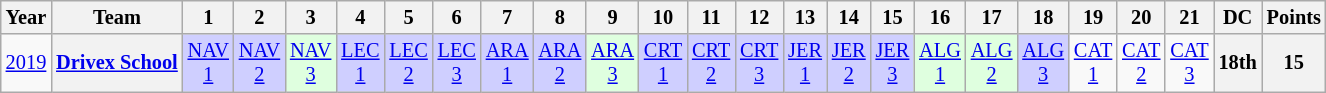<table class="wikitable" style="text-align:center; font-size:85%">
<tr>
<th>Year</th>
<th>Team</th>
<th>1</th>
<th>2</th>
<th>3</th>
<th>4</th>
<th>5</th>
<th>6</th>
<th>7</th>
<th>8</th>
<th>9</th>
<th>10</th>
<th>11</th>
<th>12</th>
<th>13</th>
<th>14</th>
<th>15</th>
<th>16</th>
<th>17</th>
<th>18</th>
<th>19</th>
<th>20</th>
<th>21</th>
<th>DC</th>
<th>Points</th>
</tr>
<tr>
<td><a href='#'>2019</a></td>
<th nowrap><a href='#'>Drivex School</a></th>
<td style="background:#CFCFFF;"><a href='#'>NAV<br>1</a><br></td>
<td style="background:#CFCFFF;"><a href='#'>NAV<br>2</a><br></td>
<td style="background:#DFFFDF;"><a href='#'>NAV<br>3</a><br></td>
<td style="background:#CFCFFF;"><a href='#'>LEC<br>1</a><br></td>
<td style="background:#CFCFFF;"><a href='#'>LEC<br>2</a><br></td>
<td style="background:#CFCFFF;"><a href='#'>LEC<br>3</a><br></td>
<td style="background:#CFCFFF;"><a href='#'>ARA<br>1</a><br></td>
<td style="background:#CFCFFF;"><a href='#'>ARA<br>2</a><br></td>
<td style="background:#DFFFDF;"><a href='#'>ARA<br>3</a><br></td>
<td style="background:#CFCFFF;"><a href='#'>CRT<br>1</a><br></td>
<td style="background:#CFCFFF;"><a href='#'>CRT<br>2</a><br></td>
<td style="background:#CFCFFF;"><a href='#'>CRT<br>3</a><br></td>
<td style="background:#CFCFFF;"><a href='#'>JER<br>1</a><br></td>
<td style="background:#CFCFFF;"><a href='#'>JER<br>2</a><br></td>
<td style="background:#CFCFFF;"><a href='#'>JER<br>3</a><br></td>
<td style="background:#DFFFDF;"><a href='#'>ALG<br>1</a><br></td>
<td style="background:#DFFFDF;"><a href='#'>ALG<br>2</a><br></td>
<td style="background:#CFCFFF;"><a href='#'>ALG<br>3</a><br></td>
<td style="background:#;"><a href='#'>CAT<br>1</a></td>
<td style="background:#;"><a href='#'>CAT<br>2</a></td>
<td style="background:#;"><a href='#'>CAT<br>3</a></td>
<th>18th</th>
<th>15</th>
</tr>
</table>
